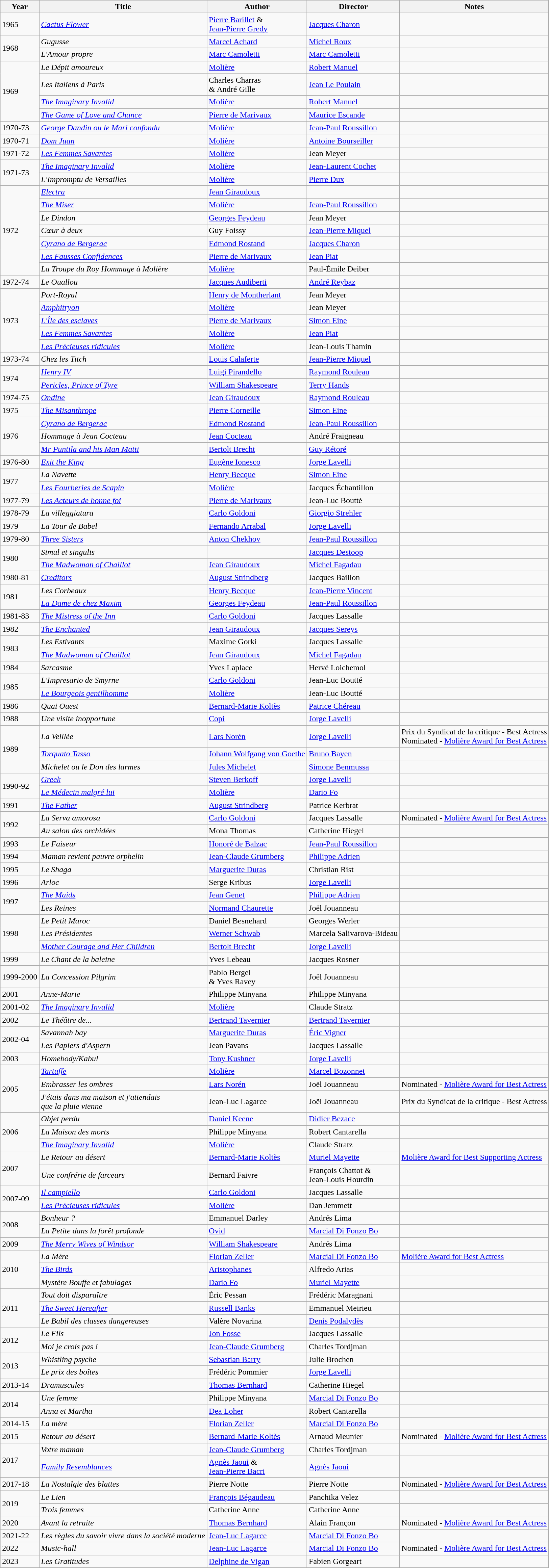<table class="wikitable">
<tr>
<th>Year</th>
<th>Title</th>
<th>Author</th>
<th>Director</th>
<th>Notes</th>
</tr>
<tr>
<td>1965</td>
<td><em><a href='#'>Cactus Flower</a></em></td>
<td><a href='#'>Pierre Barillet</a> &<br> <a href='#'>Jean-Pierre Gredy</a></td>
<td><a href='#'>Jacques Charon</a></td>
<td></td>
</tr>
<tr>
<td rowspan=2>1968</td>
<td><em>Gugusse</em></td>
<td><a href='#'>Marcel Achard</a></td>
<td><a href='#'>Michel Roux</a></td>
<td></td>
</tr>
<tr>
<td><em>L'Amour propre</em></td>
<td><a href='#'>Marc Camoletti</a></td>
<td><a href='#'>Marc Camoletti</a></td>
<td></td>
</tr>
<tr>
<td rowspan=4>1969</td>
<td><em>Le Dépit amoureux</em></td>
<td><a href='#'>Molière</a></td>
<td><a href='#'>Robert Manuel</a></td>
<td></td>
</tr>
<tr>
<td><em>Les Italiens à Paris</em></td>
<td>Charles Charras<br> & André Gille</td>
<td><a href='#'>Jean Le Poulain</a></td>
<td></td>
</tr>
<tr>
<td><em><a href='#'>The Imaginary Invalid</a></em></td>
<td><a href='#'>Molière</a></td>
<td><a href='#'>Robert Manuel</a></td>
<td></td>
</tr>
<tr>
<td><em><a href='#'>The Game of Love and Chance</a></em></td>
<td><a href='#'>Pierre de Marivaux</a></td>
<td><a href='#'>Maurice Escande</a></td>
<td></td>
</tr>
<tr>
<td>1970-73</td>
<td><em><a href='#'>George Dandin ou le Mari confondu</a></em></td>
<td><a href='#'>Molière</a></td>
<td><a href='#'>Jean-Paul Roussillon</a></td>
<td></td>
</tr>
<tr>
<td>1970-71</td>
<td><em><a href='#'>Dom Juan</a></em></td>
<td><a href='#'>Molière</a></td>
<td><a href='#'>Antoine Bourseiller</a></td>
<td></td>
</tr>
<tr>
<td>1971-72</td>
<td><em><a href='#'>Les Femmes Savantes</a></em></td>
<td><a href='#'>Molière</a></td>
<td>Jean Meyer</td>
<td></td>
</tr>
<tr>
<td rowspan=2>1971-73</td>
<td><em><a href='#'>The Imaginary Invalid</a></em></td>
<td><a href='#'>Molière</a></td>
<td><a href='#'>Jean-Laurent Cochet</a></td>
<td></td>
</tr>
<tr>
<td><em>L'Impromptu de Versailles</em></td>
<td><a href='#'>Molière</a></td>
<td><a href='#'>Pierre Dux</a></td>
<td></td>
</tr>
<tr>
<td rowspan=7>1972</td>
<td><em><a href='#'>Electra</a></em></td>
<td><a href='#'>Jean Giraudoux</a></td>
<td></td>
<td></td>
</tr>
<tr>
<td><em><a href='#'>The Miser</a></em></td>
<td><a href='#'>Molière</a></td>
<td><a href='#'>Jean-Paul Roussillon</a></td>
<td></td>
</tr>
<tr>
<td><em>Le Dindon</em></td>
<td><a href='#'>Georges Feydeau</a></td>
<td>Jean Meyer</td>
<td></td>
</tr>
<tr>
<td><em>Cœur à deux</em></td>
<td>Guy Foissy</td>
<td><a href='#'>Jean-Pierre Miquel</a></td>
<td></td>
</tr>
<tr>
<td><em><a href='#'>Cyrano de Bergerac</a></em></td>
<td><a href='#'>Edmond Rostand</a></td>
<td><a href='#'>Jacques Charon</a></td>
<td></td>
</tr>
<tr>
<td><em><a href='#'>Les Fausses Confidences</a></em></td>
<td><a href='#'>Pierre de Marivaux</a></td>
<td><a href='#'>Jean Piat</a></td>
<td></td>
</tr>
<tr>
<td><em>La Troupe du Roy Hommage à Molière</em></td>
<td><a href='#'>Molière</a></td>
<td>Paul-Émile Deiber</td>
<td></td>
</tr>
<tr>
<td>1972-74</td>
<td><em>Le Ouallou</em></td>
<td><a href='#'>Jacques Audiberti</a></td>
<td><a href='#'>André Reybaz</a></td>
<td></td>
</tr>
<tr>
<td rowspan=5>1973</td>
<td><em>Port-Royal</em></td>
<td><a href='#'>Henry de Montherlant</a></td>
<td>Jean Meyer</td>
<td></td>
</tr>
<tr>
<td><em><a href='#'>Amphitryon</a></em></td>
<td><a href='#'>Molière</a></td>
<td>Jean Meyer</td>
<td></td>
</tr>
<tr>
<td><em><a href='#'>L'Île des esclaves</a></em></td>
<td><a href='#'>Pierre de Marivaux</a></td>
<td><a href='#'>Simon Eine</a></td>
<td></td>
</tr>
<tr>
<td><em><a href='#'>Les Femmes Savantes</a></em></td>
<td><a href='#'>Molière</a></td>
<td><a href='#'>Jean Piat</a></td>
<td></td>
</tr>
<tr>
<td><em><a href='#'>Les Précieuses ridicules</a></em></td>
<td><a href='#'>Molière</a></td>
<td>Jean-Louis Thamin</td>
<td></td>
</tr>
<tr>
<td>1973-74</td>
<td><em>Chez les Titch</em></td>
<td><a href='#'>Louis Calaferte</a></td>
<td><a href='#'>Jean-Pierre Miquel</a></td>
<td></td>
</tr>
<tr>
<td rowspan=2>1974</td>
<td><em><a href='#'>Henry IV</a></em></td>
<td><a href='#'>Luigi Pirandello</a></td>
<td><a href='#'>Raymond Rouleau</a></td>
<td></td>
</tr>
<tr>
<td><em><a href='#'>Pericles, Prince of Tyre</a></em></td>
<td><a href='#'>William Shakespeare</a></td>
<td><a href='#'>Terry Hands</a></td>
<td></td>
</tr>
<tr>
<td>1974-75</td>
<td><em><a href='#'>Ondine</a></em></td>
<td><a href='#'>Jean Giraudoux</a></td>
<td><a href='#'>Raymond Rouleau</a></td>
<td></td>
</tr>
<tr>
<td>1975</td>
<td><em><a href='#'>The Misanthrope</a></em></td>
<td><a href='#'>Pierre Corneille</a></td>
<td><a href='#'>Simon Eine</a></td>
<td></td>
</tr>
<tr>
<td rowspan=3>1976</td>
<td><em><a href='#'>Cyrano de Bergerac</a></em></td>
<td><a href='#'>Edmond Rostand</a></td>
<td><a href='#'>Jean-Paul Roussillon</a></td>
<td></td>
</tr>
<tr>
<td><em>Hommage à Jean Cocteau</em></td>
<td><a href='#'>Jean Cocteau</a></td>
<td>André Fraigneau</td>
<td></td>
</tr>
<tr>
<td><em><a href='#'>Mr Puntila and his Man Matti</a></em></td>
<td><a href='#'>Bertolt Brecht</a></td>
<td><a href='#'>Guy Rétoré</a></td>
<td></td>
</tr>
<tr>
<td>1976-80</td>
<td><em><a href='#'>Exit the King</a></em></td>
<td><a href='#'>Eugène Ionesco</a></td>
<td><a href='#'>Jorge Lavelli</a></td>
<td></td>
</tr>
<tr>
<td rowspan=2>1977</td>
<td><em>La Navette</em></td>
<td><a href='#'>Henry Becque</a></td>
<td><a href='#'>Simon Eine</a></td>
<td></td>
</tr>
<tr>
<td><em><a href='#'>Les Fourberies de Scapin</a></em></td>
<td><a href='#'>Molière</a></td>
<td>Jacques Échantillon</td>
<td></td>
</tr>
<tr>
<td>1977-79</td>
<td><em><a href='#'>Les Acteurs de bonne foi</a></em></td>
<td><a href='#'>Pierre de Marivaux</a></td>
<td>Jean-Luc Boutté</td>
<td></td>
</tr>
<tr>
<td>1978-79</td>
<td><em>La villeggiatura</em></td>
<td><a href='#'>Carlo Goldoni</a></td>
<td><a href='#'>Giorgio Strehler</a></td>
<td></td>
</tr>
<tr>
<td>1979</td>
<td><em>La Tour de Babel</em></td>
<td><a href='#'>Fernando Arrabal</a></td>
<td><a href='#'>Jorge Lavelli</a></td>
<td></td>
</tr>
<tr>
<td>1979-80</td>
<td><em><a href='#'>Three Sisters</a></em></td>
<td><a href='#'>Anton Chekhov</a></td>
<td><a href='#'>Jean-Paul Roussillon</a></td>
<td></td>
</tr>
<tr>
<td rowspan=2>1980</td>
<td><em>Simul et singulis</em></td>
<td></td>
<td><a href='#'>Jacques Destoop</a></td>
<td></td>
</tr>
<tr>
<td><em><a href='#'>The Madwoman of Chaillot</a></em></td>
<td><a href='#'>Jean Giraudoux</a></td>
<td><a href='#'>Michel Fagadau</a></td>
<td></td>
</tr>
<tr>
<td>1980-81</td>
<td><em><a href='#'>Creditors</a></em></td>
<td><a href='#'>August Strindberg</a></td>
<td>Jacques Baillon</td>
<td></td>
</tr>
<tr>
<td rowspan=2>1981</td>
<td><em>Les Corbeaux</em></td>
<td><a href='#'>Henry Becque</a></td>
<td><a href='#'>Jean-Pierre Vincent</a></td>
<td></td>
</tr>
<tr>
<td><em><a href='#'>La Dame de chez Maxim</a></em></td>
<td><a href='#'>Georges Feydeau</a></td>
<td><a href='#'>Jean-Paul Roussillon</a></td>
<td></td>
</tr>
<tr>
<td>1981-83</td>
<td><em><a href='#'>The Mistress of the Inn</a></em></td>
<td><a href='#'>Carlo Goldoni</a></td>
<td>Jacques Lassalle</td>
<td></td>
</tr>
<tr>
<td>1982</td>
<td><em><a href='#'>The Enchanted</a></em></td>
<td><a href='#'>Jean Giraudoux</a></td>
<td><a href='#'>Jacques Sereys</a></td>
<td></td>
</tr>
<tr>
<td rowspan=2>1983</td>
<td><em>Les Estivants</em></td>
<td>Maxime Gorki</td>
<td>Jacques Lassalle</td>
<td></td>
</tr>
<tr>
<td><em><a href='#'>The Madwoman of Chaillot</a></em></td>
<td><a href='#'>Jean Giraudoux</a></td>
<td><a href='#'>Michel Fagadau</a></td>
<td></td>
</tr>
<tr>
<td>1984</td>
<td><em>Sarcasme</em></td>
<td>Yves Laplace</td>
<td>Hervé Loichemol</td>
<td></td>
</tr>
<tr>
<td rowspan=2>1985</td>
<td><em>L'Impresario de Smyrne</em></td>
<td><a href='#'>Carlo Goldoni</a></td>
<td>Jean-Luc Boutté</td>
<td></td>
</tr>
<tr>
<td><em><a href='#'>Le Bourgeois gentilhomme</a></em></td>
<td><a href='#'>Molière</a></td>
<td>Jean-Luc Boutté</td>
<td></td>
</tr>
<tr>
<td>1986</td>
<td><em>Quai Ouest</em></td>
<td><a href='#'>Bernard-Marie Koltès</a></td>
<td><a href='#'>Patrice Chéreau</a></td>
<td></td>
</tr>
<tr>
<td>1988</td>
<td><em>Une visite inopportune</em></td>
<td><a href='#'>Copi</a></td>
<td><a href='#'>Jorge Lavelli</a></td>
<td></td>
</tr>
<tr>
<td rowspan=3>1989</td>
<td><em>La Veillée</em></td>
<td><a href='#'>Lars Norén</a></td>
<td><a href='#'>Jorge Lavelli</a></td>
<td>Prix du Syndicat de la critique - Best Actress<br>Nominated - <a href='#'>Molière Award for Best Actress</a></td>
</tr>
<tr>
<td><em><a href='#'>Torquato Tasso</a></em></td>
<td><a href='#'>Johann Wolfgang von Goethe</a></td>
<td><a href='#'>Bruno Bayen</a></td>
<td></td>
</tr>
<tr>
<td><em>Michelet ou le Don des larmes</em></td>
<td><a href='#'>Jules Michelet</a></td>
<td><a href='#'>Simone Benmussa</a></td>
<td></td>
</tr>
<tr>
<td rowspan=2>1990-92</td>
<td><em><a href='#'>Greek</a></em></td>
<td><a href='#'>Steven Berkoff</a></td>
<td><a href='#'>Jorge Lavelli</a></td>
<td></td>
</tr>
<tr>
<td><em><a href='#'>Le Médecin malgré lui</a></em></td>
<td><a href='#'>Molière</a></td>
<td><a href='#'>Dario Fo</a></td>
<td></td>
</tr>
<tr>
<td>1991</td>
<td><em><a href='#'>The Father</a></em></td>
<td><a href='#'>August Strindberg</a></td>
<td>Patrice Kerbrat</td>
<td></td>
</tr>
<tr>
<td rowspan=2>1992</td>
<td><em>La Serva amorosa</em></td>
<td><a href='#'>Carlo Goldoni</a></td>
<td>Jacques Lassalle</td>
<td>Nominated - <a href='#'>Molière Award for Best Actress</a></td>
</tr>
<tr>
<td><em>Au salon des orchidées</em></td>
<td>Mona Thomas</td>
<td>Catherine Hiegel</td>
<td></td>
</tr>
<tr>
<td>1993</td>
<td><em>Le Faiseur</em></td>
<td><a href='#'>Honoré de Balzac</a></td>
<td><a href='#'>Jean-Paul Roussillon</a></td>
<td></td>
</tr>
<tr>
<td>1994</td>
<td><em>Maman revient pauvre orphelin</em></td>
<td><a href='#'>Jean-Claude Grumberg</a></td>
<td><a href='#'>Philippe Adrien</a></td>
<td></td>
</tr>
<tr>
<td>1995</td>
<td><em>Le Shaga</em></td>
<td><a href='#'>Marguerite Duras</a></td>
<td>Christian Rist</td>
<td></td>
</tr>
<tr>
<td>1996</td>
<td><em>Arloc</em></td>
<td>Serge Kribus</td>
<td><a href='#'>Jorge Lavelli</a></td>
<td></td>
</tr>
<tr>
<td rowspan=2>1997</td>
<td><em><a href='#'>The Maids</a></em></td>
<td><a href='#'>Jean Genet</a></td>
<td><a href='#'>Philippe Adrien</a></td>
<td></td>
</tr>
<tr>
<td><em>Les Reines</em></td>
<td><a href='#'>Normand Chaurette</a></td>
<td>Joël Jouanneau</td>
<td></td>
</tr>
<tr>
<td rowspan=3>1998</td>
<td><em>Le Petit Maroc</em></td>
<td>Daniel Besnehard</td>
<td>Georges Werler</td>
<td></td>
</tr>
<tr>
<td><em>Les Présidentes</em></td>
<td><a href='#'>Werner Schwab</a></td>
<td>Marcela Salivarova-Bideau</td>
<td></td>
</tr>
<tr>
<td><em><a href='#'>Mother Courage and Her Children</a></em></td>
<td><a href='#'>Bertolt Brecht</a></td>
<td><a href='#'>Jorge Lavelli</a></td>
<td></td>
</tr>
<tr>
<td>1999</td>
<td><em>Le Chant de la baleine</em></td>
<td>Yves Lebeau</td>
<td>Jacques Rosner</td>
<td></td>
</tr>
<tr>
<td>1999-2000</td>
<td><em>La Concession Pilgrim</em></td>
<td>Pablo Bergel<br> & Yves Ravey</td>
<td>Joël Jouanneau</td>
<td></td>
</tr>
<tr>
<td>2001</td>
<td><em>Anne-Marie</em></td>
<td>Philippe Minyana</td>
<td>Philippe Minyana</td>
<td></td>
</tr>
<tr>
<td>2001-02</td>
<td><em><a href='#'>The Imaginary Invalid</a></em></td>
<td><a href='#'>Molière</a></td>
<td>Claude Stratz</td>
<td></td>
</tr>
<tr>
<td>2002</td>
<td><em>Le Théâtre de...</em></td>
<td><a href='#'>Bertrand Tavernier</a></td>
<td><a href='#'>Bertrand Tavernier</a></td>
<td></td>
</tr>
<tr>
<td rowspan=2>2002-04</td>
<td><em>Savannah bay</em></td>
<td><a href='#'>Marguerite Duras</a></td>
<td><a href='#'>Éric Vigner</a></td>
<td></td>
</tr>
<tr>
<td><em>Les Papiers d'Aspern</em></td>
<td>Jean Pavans</td>
<td>Jacques Lassalle</td>
<td></td>
</tr>
<tr>
<td>2003</td>
<td><em>Homebody/Kabul</em></td>
<td><a href='#'>Tony Kushner</a></td>
<td><a href='#'>Jorge Lavelli</a></td>
<td></td>
</tr>
<tr>
<td rowspan=3>2005</td>
<td><em><a href='#'>Tartuffe</a></em></td>
<td><a href='#'>Molière</a></td>
<td><a href='#'>Marcel Bozonnet</a></td>
<td></td>
</tr>
<tr>
<td><em>Embrasser les ombres</em></td>
<td><a href='#'>Lars Norén</a></td>
<td>Joël Jouanneau</td>
<td>Nominated - <a href='#'>Molière Award for Best Actress</a></td>
</tr>
<tr>
<td><em>J'étais dans ma maison et j'attendais<br> que la pluie vienne</em></td>
<td>Jean-Luc Lagarce</td>
<td>Joël Jouanneau</td>
<td>Prix du Syndicat de la critique - Best Actress</td>
</tr>
<tr>
<td rowspan=3>2006</td>
<td><em>Objet perdu</em></td>
<td><a href='#'>Daniel Keene</a></td>
<td><a href='#'>Didier Bezace</a></td>
<td></td>
</tr>
<tr>
<td><em>La Maison des morts</em></td>
<td>Philippe Minyana</td>
<td>Robert Cantarella</td>
<td></td>
</tr>
<tr>
<td><em><a href='#'>The Imaginary Invalid</a></em></td>
<td><a href='#'>Molière</a></td>
<td>Claude Stratz</td>
<td></td>
</tr>
<tr>
<td rowspan=2>2007</td>
<td><em>Le Retour au désert</em></td>
<td><a href='#'>Bernard-Marie Koltès</a></td>
<td><a href='#'>Muriel Mayette</a></td>
<td><a href='#'>Molière Award for Best Supporting Actress</a></td>
</tr>
<tr>
<td><em>Une confrérie de farceurs</em></td>
<td>Bernard Faivre</td>
<td>François Chattot &<br> Jean-Louis Hourdin</td>
<td></td>
</tr>
<tr>
<td rowspan=2>2007-09</td>
<td><em><a href='#'>Il campiello</a></em></td>
<td><a href='#'>Carlo Goldoni</a></td>
<td>Jacques Lassalle</td>
<td></td>
</tr>
<tr>
<td><em><a href='#'>Les Précieuses ridicules</a></em></td>
<td><a href='#'>Molière</a></td>
<td>Dan Jemmett</td>
<td></td>
</tr>
<tr>
<td rowspan=2>2008</td>
<td><em>Bonheur ?</em></td>
<td>Emmanuel Darley</td>
<td>Andrés Lima</td>
<td></td>
</tr>
<tr>
<td><em>La Petite dans la forêt profonde</em></td>
<td><a href='#'>Ovid</a></td>
<td><a href='#'>Marcial Di Fonzo Bo</a></td>
<td></td>
</tr>
<tr>
<td>2009</td>
<td><em><a href='#'>The Merry Wives of Windsor</a></em></td>
<td><a href='#'>William Shakespeare</a></td>
<td>Andrés Lima</td>
<td></td>
</tr>
<tr>
<td rowspan=3>2010</td>
<td><em>La Mère</em></td>
<td><a href='#'>Florian Zeller</a></td>
<td><a href='#'>Marcial Di Fonzo Bo</a></td>
<td><a href='#'>Molière Award for Best Actress</a></td>
</tr>
<tr>
<td><em><a href='#'>The Birds</a></em></td>
<td><a href='#'>Aristophanes</a></td>
<td>Alfredo Arias</td>
<td></td>
</tr>
<tr>
<td><em>Mystère Bouffe et fabulages</em></td>
<td><a href='#'>Dario Fo</a></td>
<td><a href='#'>Muriel Mayette</a></td>
<td></td>
</tr>
<tr>
<td rowspan=3>2011</td>
<td><em>Tout doit disparaître</em></td>
<td>Éric Pessan</td>
<td>Frédéric Maragnani</td>
<td></td>
</tr>
<tr>
<td><em><a href='#'>The Sweet Hereafter</a></em></td>
<td><a href='#'>Russell Banks</a></td>
<td>Emmanuel Meirieu</td>
<td></td>
</tr>
<tr>
<td><em>Le Babil des classes dangereuses</em></td>
<td>Valère Novarina</td>
<td><a href='#'>Denis Podalydès</a></td>
<td></td>
</tr>
<tr>
<td rowspan=2>2012</td>
<td><em>Le Fils</em></td>
<td><a href='#'>Jon Fosse</a></td>
<td>Jacques Lassalle</td>
<td></td>
</tr>
<tr>
<td><em>Moi je crois pas !</em></td>
<td><a href='#'>Jean-Claude Grumberg</a></td>
<td>Charles Tordjman</td>
<td></td>
</tr>
<tr>
<td rowspan=2>2013</td>
<td><em>Whistling psyche</em></td>
<td><a href='#'>Sebastian Barry</a></td>
<td>Julie Brochen</td>
<td></td>
</tr>
<tr>
<td><em>Le prix des boîtes</em></td>
<td>Frédéric Pommier</td>
<td><a href='#'>Jorge Lavelli</a></td>
<td></td>
</tr>
<tr>
<td>2013-14</td>
<td><em>Dramuscules</em></td>
<td><a href='#'>Thomas Bernhard</a></td>
<td>Catherine Hiegel</td>
<td></td>
</tr>
<tr>
<td rowspan=2>2014</td>
<td><em>Une femme</em></td>
<td>Philippe Minyana</td>
<td><a href='#'>Marcial Di Fonzo Bo</a></td>
<td></td>
</tr>
<tr>
<td><em>Anna et Martha</em></td>
<td><a href='#'>Dea Loher</a></td>
<td>Robert Cantarella</td>
<td></td>
</tr>
<tr>
<td>2014-15</td>
<td><em>La mère</em></td>
<td><a href='#'>Florian Zeller</a></td>
<td><a href='#'>Marcial Di Fonzo Bo</a></td>
<td></td>
</tr>
<tr>
<td>2015</td>
<td><em>Retour au désert</em></td>
<td><a href='#'>Bernard-Marie Koltès</a></td>
<td>Arnaud Meunier</td>
<td>Nominated - <a href='#'>Molière Award for Best Actress</a></td>
</tr>
<tr>
<td rowspan=2>2017</td>
<td><em>Votre maman</em></td>
<td><a href='#'>Jean-Claude Grumberg</a></td>
<td>Charles Tordjman</td>
<td></td>
</tr>
<tr>
<td><em><a href='#'>Family Resemblances</a></em></td>
<td><a href='#'>Agnès Jaoui</a> & <br><a href='#'>Jean-Pierre Bacri</a></td>
<td><a href='#'>Agnès Jaoui</a></td>
<td></td>
</tr>
<tr>
<td>2017-18</td>
<td><em>La Nostalgie des blattes</em></td>
<td>Pierre Notte</td>
<td>Pierre Notte</td>
<td>Nominated - <a href='#'>Molière Award for Best Actress</a></td>
</tr>
<tr>
<td rowspan=2>2019</td>
<td><em>Le Lien</em></td>
<td><a href='#'>François Bégaudeau</a></td>
<td>Panchika Velez</td>
<td></td>
</tr>
<tr>
<td><em>Trois femmes</em></td>
<td>Catherine Anne</td>
<td>Catherine Anne</td>
<td></td>
</tr>
<tr>
<td>2020</td>
<td><em>Avant la retraite</em></td>
<td><a href='#'>Thomas Bernhard</a></td>
<td>Alain Françon</td>
<td>Nominated - <a href='#'>Molière Award for Best Actress</a></td>
</tr>
<tr>
<td>2021-22</td>
<td><em>Les règles du savoir vivre dans la société moderne</em></td>
<td><a href='#'>Jean-Luc Lagarce</a></td>
<td><a href='#'>Marcial Di Fonzo Bo</a></td>
<td></td>
</tr>
<tr>
<td>2022</td>
<td><em>Music-hall</em></td>
<td><a href='#'>Jean-Luc Lagarce</a></td>
<td><a href='#'>Marcial Di Fonzo Bo</a></td>
<td>Nominated - <a href='#'>Molière Award for Best Actress</a></td>
</tr>
<tr>
<td>2023</td>
<td><em>Les Gratitudes</em></td>
<td><a href='#'>Delphine de Vigan</a></td>
<td>Fabien Gorgeart</td>
<td></td>
</tr>
<tr>
</tr>
</table>
